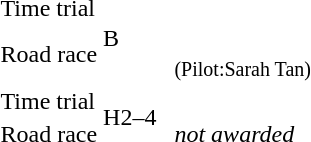<table>
<tr>
<td>Time trial</td>
<td rowspan=2>B</td>
<td></td>
<td></td>
<td></td>
</tr>
<tr>
<td>Road race</td>
<td></td>
<td></td>
<td><br><small>(Pilot:Sarah Tan)</small></td>
</tr>
<tr>
<td>Time trial</td>
<td rowspan=2>H2–4</td>
<td></td>
<td></td>
<td></td>
</tr>
<tr>
<td>Road race</td>
<td></td>
<td></td>
<td><em>not awarded</em></td>
</tr>
</table>
